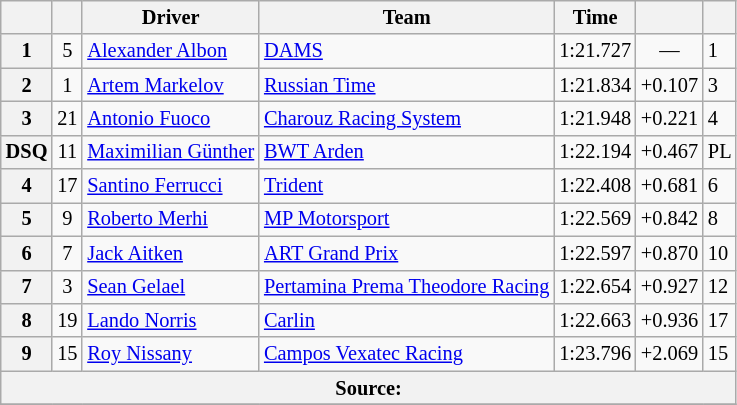<table class="wikitable" style="font-size:85%">
<tr>
<th scope="col"></th>
<th scope="col"></th>
<th scope="col">Driver</th>
<th scope="col">Team</th>
<th scope="col">Time</th>
<th scope="col"></th>
<th scope="col"></th>
</tr>
<tr>
<th scope="row">1</th>
<td align="center">5</td>
<td> <a href='#'>Alexander Albon</a></td>
<td><a href='#'>DAMS</a></td>
<td>1:21.727</td>
<td align="center">—</td>
<td>1</td>
</tr>
<tr>
<th scope="row">2</th>
<td align="center">1</td>
<td> <a href='#'>Artem Markelov</a></td>
<td><a href='#'>Russian Time</a></td>
<td>1:21.834</td>
<td>+0.107</td>
<td>3</td>
</tr>
<tr>
<th scope="row">3</th>
<td align="center">21</td>
<td> <a href='#'>Antonio Fuoco</a></td>
<td><a href='#'>Charouz Racing System</a></td>
<td>1:21.948</td>
<td>+0.221</td>
<td>4</td>
</tr>
<tr>
<th scope="row">DSQ</th>
<td align="center">11</td>
<td> <a href='#'>Maximilian Günther</a></td>
<td><a href='#'>BWT Arden</a></td>
<td>1:22.194</td>
<td>+0.467</td>
<td>PL</td>
</tr>
<tr>
<th scope="row">4</th>
<td align="center">17</td>
<td> <a href='#'>Santino Ferrucci</a></td>
<td><a href='#'>Trident</a></td>
<td>1:22.408</td>
<td>+0.681</td>
<td>6</td>
</tr>
<tr>
<th scope="row">5</th>
<td align="center">9</td>
<td> <a href='#'>Roberto Merhi</a></td>
<td><a href='#'>MP Motorsport</a></td>
<td>1:22.569</td>
<td>+0.842</td>
<td>8</td>
</tr>
<tr>
<th scope="row">6</th>
<td align="center">7</td>
<td> <a href='#'>Jack Aitken</a></td>
<td><a href='#'>ART Grand Prix</a></td>
<td>1:22.597</td>
<td>+0.870</td>
<td>10</td>
</tr>
<tr>
<th scope="row">7</th>
<td align="center">3</td>
<td> <a href='#'>Sean Gelael</a></td>
<td><a href='#'>Pertamina Prema Theodore Racing</a></td>
<td>1:22.654</td>
<td>+0.927</td>
<td>12</td>
</tr>
<tr>
<th scope="row">8</th>
<td align="center">19</td>
<td> <a href='#'>Lando Norris</a></td>
<td><a href='#'>Carlin</a></td>
<td>1:22.663</td>
<td>+0.936</td>
<td>17</td>
</tr>
<tr>
<th scope="row">9</th>
<td align="center">15</td>
<td> <a href='#'>Roy Nissany</a></td>
<td><a href='#'>Campos Vexatec Racing</a></td>
<td>1:23.796</td>
<td>+2.069</td>
<td>15</td>
</tr>
<tr>
<th colspan="7">Source:</th>
</tr>
<tr>
</tr>
</table>
